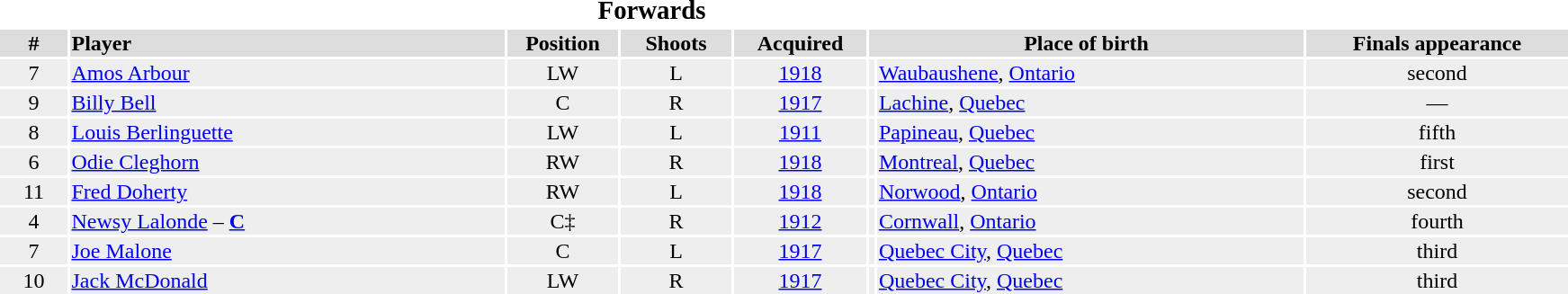<table style="text-align:center;">
<tr>
<th colspan="7"><big>Forwards</big></th>
</tr>
<tr style="background:#dddddd;">
<th style="width:3em">#</th>
<th style="width:20em; text-align:left">Player</th>
<th style="width:5em">Position</th>
<th style="width:5em">Shoots</th>
<th style="width:6em">Acquired</th>
<th style="width:20em" colspan="2">Place of birth</th>
<th style="width:12em">Finals appearance</th>
</tr>
<tr style="background:#eeeeee;">
<td>7</td>
<td align="left"><a href='#'>Amos Arbour</a></td>
<td>LW</td>
<td>L</td>
<td><a href='#'>1918</a></td>
<td></td>
<td align="left"><a href='#'>Waubaushene</a>, <a href='#'>Ontario</a></td>
<td>second </td>
</tr>
<tr style="background:#eeeeee;">
<td>9</td>
<td align="left"><a href='#'>Billy Bell</a></td>
<td>C</td>
<td>R</td>
<td><a href='#'>1917</a></td>
<td></td>
<td align="left"><a href='#'>Lachine</a>, <a href='#'>Quebec</a></td>
<td>—</td>
</tr>
<tr style="background:#eeeeee;">
<td>8</td>
<td align="left"><a href='#'>Louis Berlinguette</a></td>
<td>LW</td>
<td>L</td>
<td><a href='#'>1911</a></td>
<td></td>
<td align="left"><a href='#'>Papineau</a>, <a href='#'>Quebec</a></td>
<td>fifth </td>
</tr>
<tr style="background:#eeeeee;">
<td>6</td>
<td align="left"><a href='#'>Odie Cleghorn</a></td>
<td>RW</td>
<td>R</td>
<td><a href='#'>1918</a></td>
<td></td>
<td align="left"><a href='#'>Montreal</a>, <a href='#'>Quebec</a></td>
<td>first</td>
</tr>
<tr style="background:#eeeeee;">
<td>11</td>
<td align="left"><a href='#'>Fred Doherty</a></td>
<td>RW</td>
<td>L</td>
<td><a href='#'>1918</a></td>
<td></td>
<td align="left"><a href='#'>Norwood</a>, <a href='#'>Ontario</a></td>
<td>second </td>
</tr>
<tr style="background:#eeeeee;">
<td>4</td>
<td align="left"><a href='#'>Newsy Lalonde</a> – <strong><a href='#'>C</a></strong></td>
<td>C‡</td>
<td>R</td>
<td><a href='#'>1912</a></td>
<td></td>
<td align="left"><a href='#'>Cornwall</a>, <a href='#'>Ontario</a></td>
<td>fourth </td>
</tr>
<tr style="background:#eeeeee;">
<td>7</td>
<td align="left"><a href='#'>Joe Malone</a></td>
<td>C</td>
<td>L</td>
<td><a href='#'>1917</a></td>
<td></td>
<td align="left"><a href='#'>Quebec City</a>, <a href='#'>Quebec</a></td>
<td>third </td>
</tr>
<tr style="background:#eeeeee;">
<td>10</td>
<td align="left"><a href='#'>Jack McDonald</a></td>
<td>LW</td>
<td>R</td>
<td><a href='#'>1917</a></td>
<td></td>
<td align="left"><a href='#'>Quebec City</a>, <a href='#'>Quebec</a></td>
<td>third </td>
</tr>
</table>
